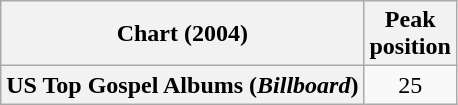<table class="wikitable sortable plainrowheaders">
<tr>
<th scope="col">Chart (2004)</th>
<th scope="col">Peak<br>position</th>
</tr>
<tr>
<th scope="row">US Top Gospel Albums (<em>Billboard</em>)</th>
<td align="center">25</td>
</tr>
</table>
